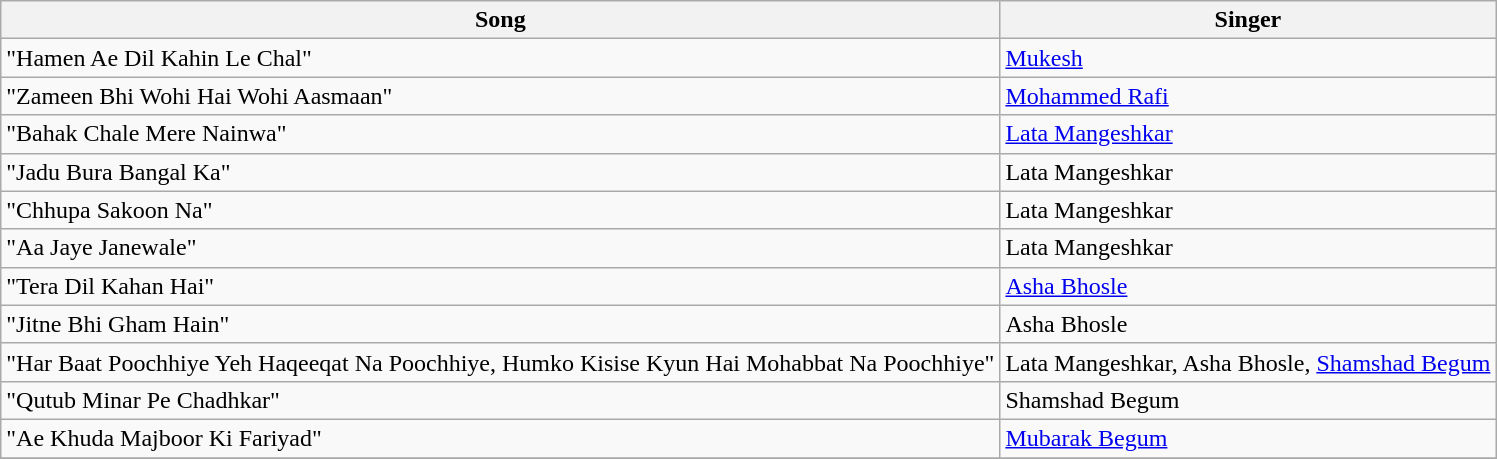<table class="wikitable">
<tr>
<th>Song</th>
<th>Singer</th>
</tr>
<tr>
<td>"Hamen Ae Dil Kahin Le Chal" </td>
<td><a href='#'>Mukesh</a></td>
</tr>
<tr>
<td>"Zameen Bhi Wohi Hai Wohi Aasmaan" </td>
<td><a href='#'>Mohammed Rafi</a></td>
</tr>
<tr>
<td>"Bahak Chale Mere Nainwa" </td>
<td><a href='#'>Lata Mangeshkar</a></td>
</tr>
<tr>
<td>"Jadu Bura Bangal Ka"</td>
<td>Lata Mangeshkar</td>
</tr>
<tr>
<td>"Chhupa Sakoon Na"</td>
<td>Lata Mangeshkar</td>
</tr>
<tr>
<td>"Aa Jaye Janewale" </td>
<td>Lata Mangeshkar</td>
</tr>
<tr>
<td>"Tera Dil Kahan Hai"</td>
<td><a href='#'>Asha Bhosle</a></td>
</tr>
<tr>
<td>"Jitne Bhi Gham Hain"</td>
<td>Asha Bhosle</td>
</tr>
<tr>
<td>"Har Baat Poochhiye Yeh Haqeeqat Na Poochhiye, Humko Kisise Kyun Hai Mohabbat Na Poochhiye"</td>
<td>Lata Mangeshkar, Asha Bhosle, <a href='#'>Shamshad Begum</a></td>
</tr>
<tr>
<td>"Qutub Minar Pe Chadhkar" </td>
<td>Shamshad Begum</td>
</tr>
<tr>
<td>"Ae Khuda Majboor Ki Fariyad"</td>
<td><a href='#'>Mubarak Begum</a></td>
</tr>
<tr>
</tr>
</table>
